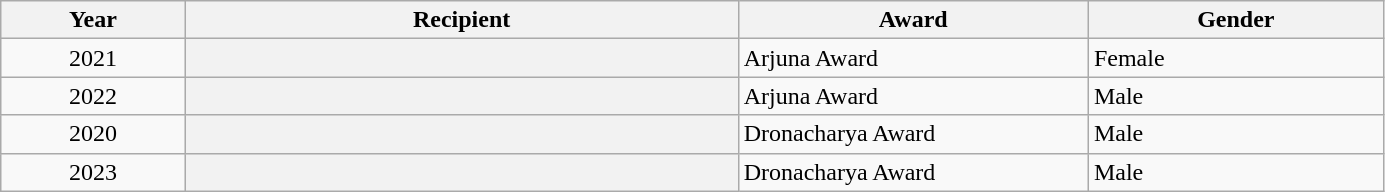<table class="wikitable plainrowheaders sortable" style="width:73%">
<tr>
<th scope="col" style="width:10%">Year</th>
<th scope="col" style="width:30%">Recipient</th>
<th scope="col" style="width:19%">Award</th>
<th scope="col" style="width:16%">Gender</th>
</tr>
<tr>
<td style="text-align:center;">2021</td>
<th scope="row"></th>
<td>Arjuna Award</td>
<td>Female</td>
</tr>
<tr>
<td style="text-align:center;">2022</td>
<th scope="row"></th>
<td>Arjuna Award</td>
<td>Male</td>
</tr>
<tr>
<td style="text-align:center;">2020</td>
<th scope="row"></th>
<td>Dronacharya Award</td>
<td>Male</td>
</tr>
<tr>
<td style="text-align:center;">2023</td>
<th scope="row"></th>
<td>Dronacharya Award</td>
<td>Male</td>
</tr>
</table>
